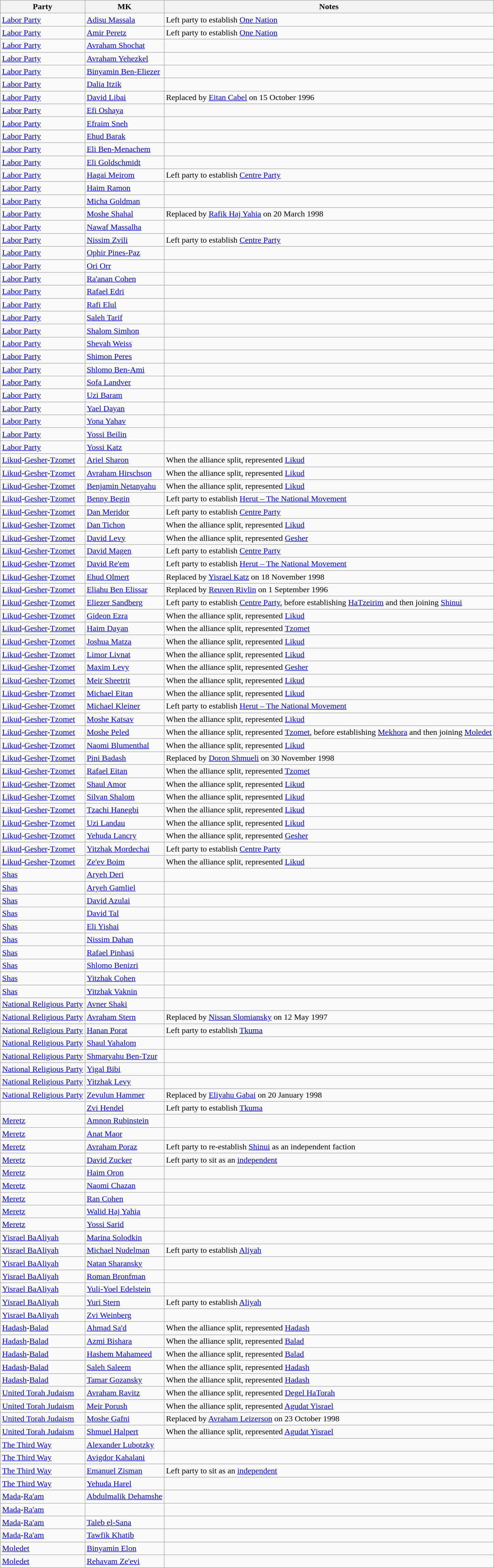<table class="sort wikitable sortable" style="text-align:left">
<tr>
<th>Party</th>
<th>MK</th>
<th>Notes</th>
</tr>
<tr>
<td><a href='#'>Labor Party</a></td>
<td><a href='#'>Adisu Massala</a></td>
<td>Left party to establish <a href='#'>One Nation</a></td>
</tr>
<tr>
<td><a href='#'>Labor Party</a></td>
<td><a href='#'>Amir Peretz</a></td>
<td>Left party to establish <a href='#'>One Nation</a></td>
</tr>
<tr>
<td><a href='#'>Labor Party</a></td>
<td><a href='#'>Avraham Shochat</a></td>
<td></td>
</tr>
<tr>
<td><a href='#'>Labor Party</a></td>
<td><a href='#'>Avraham Yehezkel</a></td>
<td></td>
</tr>
<tr>
<td><a href='#'>Labor Party</a></td>
<td><a href='#'>Binyamin Ben-Eliezer</a></td>
<td></td>
</tr>
<tr>
<td><a href='#'>Labor Party</a></td>
<td><a href='#'>Dalia Itzik</a></td>
<td></td>
</tr>
<tr>
<td><a href='#'>Labor Party</a></td>
<td><a href='#'>David Libai</a></td>
<td>Replaced by <a href='#'>Eitan Cabel</a> on 15 October 1996</td>
</tr>
<tr>
<td><a href='#'>Labor Party</a></td>
<td><a href='#'>Efi Oshaya</a></td>
<td></td>
</tr>
<tr>
<td><a href='#'>Labor Party</a></td>
<td><a href='#'>Efraim Sneh</a></td>
<td></td>
</tr>
<tr>
<td><a href='#'>Labor Party</a></td>
<td><a href='#'>Ehud Barak</a></td>
<td></td>
</tr>
<tr>
<td><a href='#'>Labor Party</a></td>
<td><a href='#'>Eli Ben-Menachem</a></td>
<td></td>
</tr>
<tr>
<td><a href='#'>Labor Party</a></td>
<td><a href='#'>Eli Goldschmidt</a></td>
<td></td>
</tr>
<tr>
<td><a href='#'>Labor Party</a></td>
<td><a href='#'>Hagai Meirom</a></td>
<td>Left party to establish <a href='#'>Centre Party</a></td>
</tr>
<tr>
<td><a href='#'>Labor Party</a></td>
<td><a href='#'>Haim Ramon</a></td>
<td></td>
</tr>
<tr>
<td><a href='#'>Labor Party</a></td>
<td><a href='#'>Micha Goldman</a></td>
<td></td>
</tr>
<tr>
<td><a href='#'>Labor Party</a></td>
<td><a href='#'>Moshe Shahal</a></td>
<td>Replaced by <a href='#'>Rafik Haj Yahia</a> on 20 March 1998</td>
</tr>
<tr>
<td><a href='#'>Labor Party</a></td>
<td><a href='#'>Nawaf Massalha</a></td>
<td></td>
</tr>
<tr>
<td><a href='#'>Labor Party</a></td>
<td><a href='#'>Nissim Zvili</a></td>
<td>Left party to establish <a href='#'>Centre Party</a></td>
</tr>
<tr>
<td><a href='#'>Labor Party</a></td>
<td><a href='#'>Ophir Pines-Paz</a></td>
<td></td>
</tr>
<tr>
<td><a href='#'>Labor Party</a></td>
<td><a href='#'>Ori Orr</a></td>
<td></td>
</tr>
<tr>
<td><a href='#'>Labor Party</a></td>
<td><a href='#'>Ra'anan Cohen</a></td>
<td></td>
</tr>
<tr>
<td><a href='#'>Labor Party</a></td>
<td><a href='#'>Rafael Edri</a></td>
<td></td>
</tr>
<tr>
<td><a href='#'>Labor Party</a></td>
<td><a href='#'>Rafi Elul</a></td>
<td></td>
</tr>
<tr>
<td><a href='#'>Labor Party</a></td>
<td><a href='#'>Saleh Tarif</a></td>
<td></td>
</tr>
<tr>
<td><a href='#'>Labor Party</a></td>
<td><a href='#'>Shalom Simhon</a></td>
<td></td>
</tr>
<tr>
<td><a href='#'>Labor Party</a></td>
<td><a href='#'>Shevah Weiss</a></td>
<td></td>
</tr>
<tr>
<td><a href='#'>Labor Party</a></td>
<td><a href='#'>Shimon Peres</a></td>
<td></td>
</tr>
<tr>
<td><a href='#'>Labor Party</a></td>
<td><a href='#'>Shlomo Ben-Ami</a></td>
<td></td>
</tr>
<tr>
<td><a href='#'>Labor Party</a></td>
<td><a href='#'>Sofa Landver</a></td>
<td></td>
</tr>
<tr>
<td><a href='#'>Labor Party</a></td>
<td><a href='#'>Uzi Baram</a></td>
<td></td>
</tr>
<tr>
<td><a href='#'>Labor Party</a></td>
<td><a href='#'>Yael Dayan</a></td>
<td></td>
</tr>
<tr>
<td><a href='#'>Labor Party</a></td>
<td><a href='#'>Yona Yahav</a></td>
<td></td>
</tr>
<tr>
<td><a href='#'>Labor Party</a></td>
<td><a href='#'>Yossi Beilin</a></td>
<td></td>
</tr>
<tr>
<td><a href='#'>Labor Party</a></td>
<td><a href='#'>Yossi Katz</a></td>
<td></td>
</tr>
<tr>
<td><a href='#'>Likud</a>-<a href='#'>Gesher</a>-<a href='#'>Tzomet</a></td>
<td><a href='#'>Ariel Sharon</a></td>
<td>When the alliance split, represented <a href='#'>Likud</a></td>
</tr>
<tr>
<td><a href='#'>Likud</a>-<a href='#'>Gesher</a>-<a href='#'>Tzomet</a></td>
<td><a href='#'>Avraham Hirschson</a></td>
<td>When the alliance split, represented <a href='#'>Likud</a></td>
</tr>
<tr>
<td><a href='#'>Likud</a>-<a href='#'>Gesher</a>-<a href='#'>Tzomet</a></td>
<td><a href='#'>Benjamin Netanyahu</a></td>
<td>When the alliance split, represented <a href='#'>Likud</a></td>
</tr>
<tr>
<td><a href='#'>Likud</a>-<a href='#'>Gesher</a>-<a href='#'>Tzomet</a></td>
<td><a href='#'>Benny Begin</a></td>
<td>Left party to establish <a href='#'>Herut – The National Movement</a></td>
</tr>
<tr>
<td><a href='#'>Likud</a>-<a href='#'>Gesher</a>-<a href='#'>Tzomet</a></td>
<td><a href='#'>Dan Meridor</a></td>
<td>Left party to establish <a href='#'>Centre Party</a></td>
</tr>
<tr>
<td><a href='#'>Likud</a>-<a href='#'>Gesher</a>-<a href='#'>Tzomet</a></td>
<td><a href='#'>Dan Tichon</a></td>
<td>When the alliance split, represented <a href='#'>Likud</a></td>
</tr>
<tr>
<td><a href='#'>Likud</a>-<a href='#'>Gesher</a>-<a href='#'>Tzomet</a></td>
<td><a href='#'>David Levy</a></td>
<td>When the alliance split, represented <a href='#'>Gesher</a></td>
</tr>
<tr>
<td><a href='#'>Likud</a>-<a href='#'>Gesher</a>-<a href='#'>Tzomet</a></td>
<td><a href='#'>David Magen</a></td>
<td>Left party to establish <a href='#'>Centre Party</a></td>
</tr>
<tr>
<td><a href='#'>Likud</a>-<a href='#'>Gesher</a>-<a href='#'>Tzomet</a></td>
<td><a href='#'>David Re'em</a></td>
<td>Left party to establish <a href='#'>Herut – The National Movement</a></td>
</tr>
<tr>
<td><a href='#'>Likud</a>-<a href='#'>Gesher</a>-<a href='#'>Tzomet</a></td>
<td><a href='#'>Ehud Olmert</a></td>
<td>Replaced by <a href='#'>Yisrael Katz</a> on 18 November 1998</td>
</tr>
<tr>
<td><a href='#'>Likud</a>-<a href='#'>Gesher</a>-<a href='#'>Tzomet</a></td>
<td><a href='#'>Eliahu Ben Elissar</a></td>
<td>Replaced by <a href='#'>Reuven Rivlin</a> on 1 September 1996</td>
</tr>
<tr>
<td><a href='#'>Likud</a>-<a href='#'>Gesher</a>-<a href='#'>Tzomet</a></td>
<td><a href='#'>Eliezer Sandberg</a></td>
<td>Left party to establish <a href='#'>Centre Party</a>, before establishing <a href='#'>HaTzeirim</a> and then joining <a href='#'>Shinui</a></td>
</tr>
<tr>
<td><a href='#'>Likud</a>-<a href='#'>Gesher</a>-<a href='#'>Tzomet</a></td>
<td><a href='#'>Gideon Ezra</a></td>
<td>When the alliance split, represented <a href='#'>Likud</a></td>
</tr>
<tr>
<td><a href='#'>Likud</a>-<a href='#'>Gesher</a>-<a href='#'>Tzomet</a></td>
<td><a href='#'>Haim Dayan</a></td>
<td>When the alliance split, represented <a href='#'>Tzomet</a></td>
</tr>
<tr>
<td><a href='#'>Likud</a>-<a href='#'>Gesher</a>-<a href='#'>Tzomet</a></td>
<td><a href='#'>Joshua Matza</a></td>
<td>When the alliance split, represented <a href='#'>Likud</a></td>
</tr>
<tr>
<td><a href='#'>Likud</a>-<a href='#'>Gesher</a>-<a href='#'>Tzomet</a></td>
<td><a href='#'>Limor Livnat</a></td>
<td>When the alliance split, represented <a href='#'>Likud</a></td>
</tr>
<tr>
<td><a href='#'>Likud</a>-<a href='#'>Gesher</a>-<a href='#'>Tzomet</a></td>
<td><a href='#'>Maxim Levy</a></td>
<td>When the alliance split, represented <a href='#'>Gesher</a></td>
</tr>
<tr>
<td><a href='#'>Likud</a>-<a href='#'>Gesher</a>-<a href='#'>Tzomet</a></td>
<td><a href='#'>Meir Sheetrit</a></td>
<td>When the alliance split, represented <a href='#'>Likud</a></td>
</tr>
<tr>
<td><a href='#'>Likud</a>-<a href='#'>Gesher</a>-<a href='#'>Tzomet</a></td>
<td><a href='#'>Michael Eitan</a></td>
<td>When the alliance split, represented <a href='#'>Likud</a></td>
</tr>
<tr>
<td><a href='#'>Likud</a>-<a href='#'>Gesher</a>-<a href='#'>Tzomet</a></td>
<td><a href='#'>Michael Kleiner</a></td>
<td>Left party to establish <a href='#'>Herut – The National Movement</a></td>
</tr>
<tr>
<td><a href='#'>Likud</a>-<a href='#'>Gesher</a>-<a href='#'>Tzomet</a></td>
<td><a href='#'>Moshe Katsav</a></td>
<td>When the alliance split, represented <a href='#'>Likud</a></td>
</tr>
<tr>
<td><a href='#'>Likud</a>-<a href='#'>Gesher</a>-<a href='#'>Tzomet</a></td>
<td><a href='#'>Moshe Peled</a></td>
<td>When the alliance split, represented <a href='#'>Tzomet</a>, before establishing <a href='#'>Mekhora</a> and then joining <a href='#'>Moledet</a></td>
</tr>
<tr>
<td><a href='#'>Likud</a>-<a href='#'>Gesher</a>-<a href='#'>Tzomet</a></td>
<td><a href='#'>Naomi Blumenthal</a></td>
<td>When the alliance split, represented <a href='#'>Likud</a></td>
</tr>
<tr>
<td><a href='#'>Likud</a>-<a href='#'>Gesher</a>-<a href='#'>Tzomet</a></td>
<td><a href='#'>Pini Badash</a></td>
<td>Replaced by <a href='#'>Doron Shmueli</a> on 30 November 1998</td>
</tr>
<tr>
<td><a href='#'>Likud</a>-<a href='#'>Gesher</a>-<a href='#'>Tzomet</a></td>
<td><a href='#'>Rafael Eitan</a></td>
<td>When the alliance split, represented <a href='#'>Tzomet</a></td>
</tr>
<tr>
<td><a href='#'>Likud</a>-<a href='#'>Gesher</a>-<a href='#'>Tzomet</a></td>
<td><a href='#'>Shaul Amor</a></td>
<td>When the alliance split, represented <a href='#'>Likud</a></td>
</tr>
<tr>
<td><a href='#'>Likud</a>-<a href='#'>Gesher</a>-<a href='#'>Tzomet</a></td>
<td><a href='#'>Silvan Shalom</a></td>
<td>When the alliance split, represented <a href='#'>Likud</a></td>
</tr>
<tr>
<td><a href='#'>Likud</a>-<a href='#'>Gesher</a>-<a href='#'>Tzomet</a></td>
<td><a href='#'>Tzachi Hanegbi</a></td>
<td>When the alliance split, represented <a href='#'>Likud</a></td>
</tr>
<tr>
<td><a href='#'>Likud</a>-<a href='#'>Gesher</a>-<a href='#'>Tzomet</a></td>
<td><a href='#'>Uzi Landau</a></td>
<td>When the alliance split, represented <a href='#'>Likud</a></td>
</tr>
<tr>
<td><a href='#'>Likud</a>-<a href='#'>Gesher</a>-<a href='#'>Tzomet</a></td>
<td><a href='#'>Yehuda Lancry</a></td>
<td>When the alliance split, represented <a href='#'>Gesher</a></td>
</tr>
<tr>
<td><a href='#'>Likud</a>-<a href='#'>Gesher</a>-<a href='#'>Tzomet</a></td>
<td><a href='#'>Yitzhak Mordechai</a></td>
<td>Left party to establish <a href='#'>Centre Party</a></td>
</tr>
<tr>
<td><a href='#'>Likud</a>-<a href='#'>Gesher</a>-<a href='#'>Tzomet</a></td>
<td><a href='#'>Ze'ev Boim</a></td>
<td>When the alliance split, represented <a href='#'>Likud</a></td>
</tr>
<tr>
<td><a href='#'>Shas</a></td>
<td><a href='#'>Aryeh Deri</a></td>
<td></td>
</tr>
<tr>
<td><a href='#'>Shas</a></td>
<td><a href='#'>Aryeh Gamliel</a></td>
<td></td>
</tr>
<tr>
<td><a href='#'>Shas</a></td>
<td><a href='#'>David Azulai</a></td>
<td></td>
</tr>
<tr>
<td><a href='#'>Shas</a></td>
<td><a href='#'>David Tal</a></td>
<td></td>
</tr>
<tr>
<td><a href='#'>Shas</a></td>
<td><a href='#'>Eli Yishai</a></td>
<td></td>
</tr>
<tr>
<td><a href='#'>Shas</a></td>
<td><a href='#'>Nissim Dahan</a></td>
<td></td>
</tr>
<tr>
<td><a href='#'>Shas</a></td>
<td><a href='#'>Rafael Pinhasi</a></td>
<td></td>
</tr>
<tr>
<td><a href='#'>Shas</a></td>
<td><a href='#'>Shlomo Benizri</a></td>
<td></td>
</tr>
<tr>
<td><a href='#'>Shas</a></td>
<td><a href='#'>Yitzhak Cohen</a></td>
<td></td>
</tr>
<tr>
<td><a href='#'>Shas</a></td>
<td><a href='#'>Yitzhak Vaknin</a></td>
<td></td>
</tr>
<tr>
<td><a href='#'>National Religious Party</a></td>
<td><a href='#'>Avner Shaki</a></td>
<td></td>
</tr>
<tr>
<td><a href='#'>National Religious Party</a></td>
<td><a href='#'>Avraham Stern</a></td>
<td>Replaced by <a href='#'>Nissan Slomiansky</a> on 12 May 1997</td>
</tr>
<tr>
<td><a href='#'>National Religious Party</a></td>
<td><a href='#'>Hanan Porat</a></td>
<td>Left party to establish <a href='#'>Tkuma</a></td>
</tr>
<tr>
<td><a href='#'>National Religious Party</a></td>
<td><a href='#'>Shaul Yahalom</a></td>
<td></td>
</tr>
<tr>
<td><a href='#'>National Religious Party</a></td>
<td><a href='#'>Shmaryahu Ben-Tzur</a></td>
<td></td>
</tr>
<tr>
<td><a href='#'>National Religious Party</a></td>
<td><a href='#'>Yigal Bibi</a></td>
<td></td>
</tr>
<tr>
<td><a href='#'>National Religious Party</a></td>
<td><a href='#'>Yitzhak Levy</a></td>
<td></td>
</tr>
<tr>
<td><a href='#'>National Religious Party</a></td>
<td><a href='#'>Zevulun Hammer</a></td>
<td>Replaced by <a href='#'>Eliyahu Gabai</a> on 20 January 1998</td>
</tr>
<tr>
<td></td>
<td><a href='#'>Zvi Hendel</a></td>
<td>Left party to establish <a href='#'>Tkuma</a></td>
</tr>
<tr>
<td><a href='#'>Meretz</a></td>
<td><a href='#'>Amnon Rubinstein</a></td>
<td></td>
</tr>
<tr>
<td><a href='#'>Meretz</a></td>
<td><a href='#'>Anat Maor</a></td>
<td></td>
</tr>
<tr>
<td><a href='#'>Meretz</a></td>
<td><a href='#'>Avraham Poraz</a></td>
<td>Left party to re-establish <a href='#'>Shinui</a> as an independent faction</td>
</tr>
<tr>
<td><a href='#'>Meretz</a></td>
<td><a href='#'>David Zucker</a></td>
<td>Left party to sit as an <a href='#'>independent</a></td>
</tr>
<tr>
<td><a href='#'>Meretz</a></td>
<td><a href='#'>Haim Oron</a></td>
<td></td>
</tr>
<tr>
<td><a href='#'>Meretz</a></td>
<td><a href='#'>Naomi Chazan</a></td>
<td></td>
</tr>
<tr>
<td><a href='#'>Meretz</a></td>
<td><a href='#'>Ran Cohen</a></td>
<td></td>
</tr>
<tr>
<td><a href='#'>Meretz</a></td>
<td><a href='#'>Walid Haj Yahia</a></td>
<td></td>
</tr>
<tr>
<td><a href='#'>Meretz</a></td>
<td><a href='#'>Yossi Sarid</a></td>
<td></td>
</tr>
<tr>
<td><a href='#'>Yisrael BaAliyah</a></td>
<td><a href='#'>Marina Solodkin</a></td>
<td></td>
</tr>
<tr>
<td><a href='#'>Yisrael BaAliyah</a></td>
<td><a href='#'>Michael Nudelman</a></td>
<td>Left party to establish <a href='#'>Aliyah</a></td>
</tr>
<tr>
<td><a href='#'>Yisrael BaAliyah</a></td>
<td><a href='#'>Natan Sharansky</a></td>
<td></td>
</tr>
<tr>
<td><a href='#'>Yisrael BaAliyah</a></td>
<td><a href='#'>Roman Bronfman</a></td>
<td></td>
</tr>
<tr>
<td><a href='#'>Yisrael BaAliyah</a></td>
<td><a href='#'>Yuli-Yoel Edelstein</a></td>
<td></td>
</tr>
<tr>
<td><a href='#'>Yisrael BaAliyah</a></td>
<td><a href='#'>Yuri Stern</a></td>
<td>Left party to establish <a href='#'>Aliyah</a></td>
</tr>
<tr>
<td><a href='#'>Yisrael BaAliyah</a></td>
<td><a href='#'>Zvi Weinberg</a></td>
<td></td>
</tr>
<tr>
<td><a href='#'>Hadash</a>-<a href='#'>Balad</a></td>
<td><a href='#'>Ahmad Sa'd</a></td>
<td>When the alliance split, represented <a href='#'>Hadash</a></td>
</tr>
<tr>
<td><a href='#'>Hadash</a>-<a href='#'>Balad</a></td>
<td><a href='#'>Azmi Bishara</a></td>
<td>When the alliance split, represented <a href='#'>Balad</a></td>
</tr>
<tr>
<td><a href='#'>Hadash</a>-<a href='#'>Balad</a></td>
<td><a href='#'>Hashem Mahameed</a></td>
<td>When the alliance split, represented <a href='#'>Balad</a></td>
</tr>
<tr>
<td><a href='#'>Hadash</a>-<a href='#'>Balad</a></td>
<td><a href='#'>Saleh Saleem</a></td>
<td>When the alliance split, represented <a href='#'>Hadash</a></td>
</tr>
<tr>
<td><a href='#'>Hadash</a>-<a href='#'>Balad</a></td>
<td><a href='#'>Tamar Gozansky</a></td>
<td>When the alliance split, represented <a href='#'>Hadash</a></td>
</tr>
<tr>
<td><a href='#'>United Torah Judaism</a></td>
<td><a href='#'>Avraham Ravitz</a></td>
<td>When the alliance split, represented <a href='#'>Degel HaTorah</a></td>
</tr>
<tr>
<td><a href='#'>United Torah Judaism</a></td>
<td><a href='#'>Meir Porush</a></td>
<td>When the alliance split, represented <a href='#'>Agudat Yisrael</a></td>
</tr>
<tr>
<td><a href='#'>United Torah Judaism</a></td>
<td><a href='#'>Moshe Gafni</a></td>
<td>Replaced by <a href='#'>Avraham Leizerson</a> on 23 October 1998</td>
</tr>
<tr>
<td><a href='#'>United Torah Judaism</a></td>
<td><a href='#'>Shmuel Halpert</a></td>
<td>When the alliance split, represented <a href='#'>Agudat Yisrael</a></td>
</tr>
<tr>
<td><a href='#'>The Third Way</a></td>
<td><a href='#'>Alexander Lubotzky</a></td>
<td></td>
</tr>
<tr>
<td><a href='#'>The Third Way</a></td>
<td><a href='#'>Avigdor Kahalani</a></td>
<td></td>
</tr>
<tr>
<td><a href='#'>The Third Way</a></td>
<td><a href='#'>Emanuel Zisman</a></td>
<td>Left party to sit as an <a href='#'>independent</a></td>
</tr>
<tr>
<td><a href='#'>The Third Way</a></td>
<td><a href='#'>Yehuda Harel</a></td>
<td></td>
</tr>
<tr>
<td><a href='#'>Mada</a>-<a href='#'>Ra'am</a></td>
<td><a href='#'>Abdulmalik Dehamshe</a></td>
<td></td>
</tr>
<tr>
<td><a href='#'>Mada</a>-<a href='#'>Ra'am</a></td>
<td></td>
<td></td>
</tr>
<tr>
<td><a href='#'>Mada</a>-<a href='#'>Ra'am</a></td>
<td><a href='#'>Taleb el-Sana</a></td>
<td></td>
</tr>
<tr>
<td><a href='#'>Mada</a>-<a href='#'>Ra'am</a></td>
<td><a href='#'>Tawfik Khatib</a></td>
<td></td>
</tr>
<tr>
<td><a href='#'>Moledet</a></td>
<td><a href='#'>Binyamin Elon</a></td>
<td></td>
</tr>
<tr>
<td><a href='#'>Moledet</a></td>
<td><a href='#'>Rehavam Ze'evi</a></td>
<td></td>
</tr>
</table>
